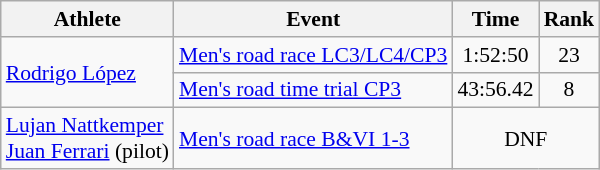<table class=wikitable style="font-size:90%">
<tr>
<th>Athlete</th>
<th>Event</th>
<th>Time</th>
<th>Rank</th>
</tr>
<tr>
<td rowspan="2"><a href='#'>Rodrigo López</a></td>
<td><a href='#'>Men's road race LC3/LC4/CP3</a></td>
<td style="text-align:center;">1:52:50</td>
<td style="text-align:center;">23</td>
</tr>
<tr>
<td><a href='#'>Men's road time trial CP3</a></td>
<td style="text-align:center;">43:56.42</td>
<td style="text-align:center;">8</td>
</tr>
<tr>
<td><a href='#'>Lujan Nattkemper</a><br> <a href='#'>Juan Ferrari</a> (pilot)</td>
<td><a href='#'>Men's road race B&VI 1-3</a></td>
<td style="text-align:center;" colspan="2">DNF</td>
</tr>
</table>
